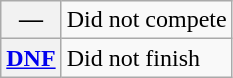<table class="wikitable">
<tr>
<th scope="row">—</th>
<td>Did not compete</td>
</tr>
<tr>
<th scope="row"><a href='#'>DNF</a></th>
<td>Did not finish</td>
</tr>
</table>
